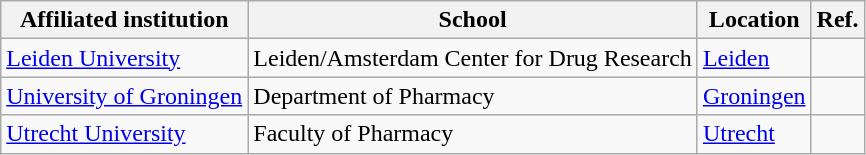<table class="wikitable sortable">
<tr>
<th>Affiliated institution</th>
<th>School</th>
<th>Location</th>
<th>Ref.</th>
</tr>
<tr>
<td><a href='#'>Leiden University</a></td>
<td>Leiden/Amsterdam Center for Drug Research</td>
<td><a href='#'>Leiden</a></td>
<td></td>
</tr>
<tr>
<td><a href='#'>University of Groningen</a></td>
<td>Department of Pharmacy</td>
<td><a href='#'>Groningen</a></td>
<td></td>
</tr>
<tr>
<td><a href='#'>Utrecht University</a></td>
<td>Faculty of Pharmacy</td>
<td><a href='#'>Utrecht</a></td>
<td></td>
</tr>
</table>
